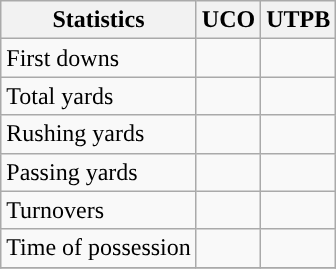<table class="wikitable" style="float: left;">
<tr>
<th>Statistics</th>
<th>UCO</th>
<th>UTPB</th>
</tr>
<tr>
<td>First downs</td>
<td></td>
<td></td>
</tr>
<tr>
<td>Total yards</td>
<td></td>
<td></td>
</tr>
<tr>
<td>Rushing yards</td>
<td></td>
<td></td>
</tr>
<tr>
<td>Passing yards</td>
<td></td>
<td></td>
</tr>
<tr>
<td>Turnovers</td>
<td></td>
<td></td>
</tr>
<tr>
<td>Time of possession</td>
<td></td>
<td></td>
</tr>
<tr>
</tr>
</table>
